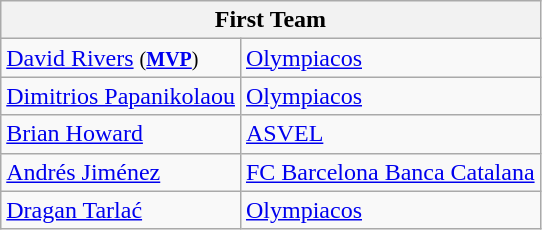<table | class="wikitable">
<tr>
<th colspan=2>First Team</th>
</tr>
<tr>
<td> <a href='#'>David Rivers</a> <small>(<strong><a href='#'>MVP</a></strong>)</small></td>
<td> <a href='#'>Olympiacos</a></td>
</tr>
<tr>
<td> <a href='#'>Dimitrios Papanikolaou</a></td>
<td> <a href='#'>Olympiacos</a></td>
</tr>
<tr>
<td> <a href='#'>Brian Howard</a></td>
<td> <a href='#'>ASVEL</a></td>
</tr>
<tr>
<td> <a href='#'>Andrés Jiménez</a></td>
<td> <a href='#'>FC Barcelona Banca Catalana</a></td>
</tr>
<tr>
<td> <a href='#'>Dragan Tarlać</a></td>
<td> <a href='#'>Olympiacos</a></td>
</tr>
</table>
